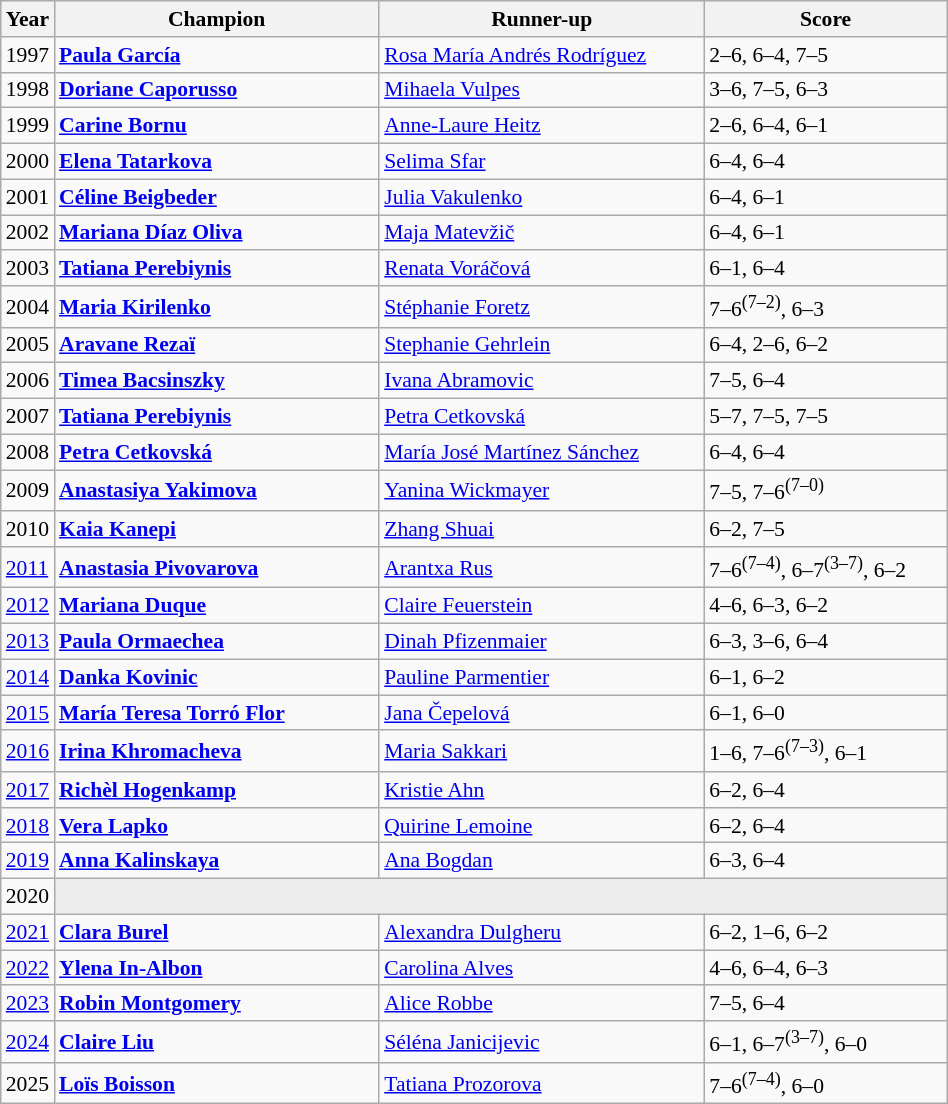<table class="wikitable" style="font-size:90%">
<tr>
<th>Year</th>
<th width="210">Champion</th>
<th width="210">Runner-up</th>
<th width="155">Score</th>
</tr>
<tr>
<td>1997</td>
<td> <strong><a href='#'>Paula García</a></strong></td>
<td> <a href='#'>Rosa María Andrés Rodríguez</a></td>
<td>2–6, 6–4, 7–5</td>
</tr>
<tr>
<td>1998</td>
<td> <strong><a href='#'>Doriane Caporusso</a></strong></td>
<td> <a href='#'>Mihaela Vulpes</a></td>
<td>3–6, 7–5, 6–3</td>
</tr>
<tr>
<td>1999</td>
<td> <strong><a href='#'>Carine Bornu</a></strong></td>
<td> <a href='#'>Anne-Laure Heitz</a></td>
<td>2–6, 6–4, 6–1</td>
</tr>
<tr>
<td>2000</td>
<td> <strong><a href='#'>Elena Tatarkova</a></strong></td>
<td> <a href='#'>Selima Sfar</a></td>
<td>6–4, 6–4</td>
</tr>
<tr>
<td>2001</td>
<td> <strong><a href='#'>Céline Beigbeder</a></strong></td>
<td> <a href='#'>Julia Vakulenko</a></td>
<td>6–4, 6–1</td>
</tr>
<tr>
<td>2002</td>
<td> <strong><a href='#'>Mariana Díaz Oliva</a></strong></td>
<td> <a href='#'>Maja Matevžič</a></td>
<td>6–4, 6–1</td>
</tr>
<tr>
<td>2003</td>
<td> <strong><a href='#'>Tatiana Perebiynis</a></strong></td>
<td> <a href='#'>Renata Voráčová</a></td>
<td>6–1, 6–4</td>
</tr>
<tr>
<td>2004</td>
<td> <strong><a href='#'>Maria Kirilenko</a></strong></td>
<td> <a href='#'>Stéphanie Foretz</a></td>
<td>7–6<sup>(7–2)</sup>, 6–3</td>
</tr>
<tr>
<td>2005</td>
<td> <strong><a href='#'>Aravane Rezaï</a></strong></td>
<td> <a href='#'>Stephanie Gehrlein</a></td>
<td>6–4, 2–6, 6–2</td>
</tr>
<tr>
<td>2006</td>
<td> <strong><a href='#'>Timea Bacsinszky</a></strong></td>
<td> <a href='#'>Ivana Abramovic</a></td>
<td>7–5, 6–4</td>
</tr>
<tr>
<td>2007</td>
<td> <strong><a href='#'>Tatiana Perebiynis</a></strong></td>
<td> <a href='#'>Petra Cetkovská</a></td>
<td>5–7, 7–5, 7–5</td>
</tr>
<tr>
<td>2008</td>
<td> <strong><a href='#'>Petra Cetkovská</a></strong></td>
<td> <a href='#'>María José Martínez Sánchez</a></td>
<td>6–4, 6–4</td>
</tr>
<tr>
<td>2009</td>
<td> <strong><a href='#'>Anastasiya Yakimova</a></strong></td>
<td> <a href='#'>Yanina Wickmayer</a></td>
<td>7–5, 7–6<sup>(7–0)</sup></td>
</tr>
<tr>
<td>2010</td>
<td> <strong><a href='#'>Kaia Kanepi</a></strong></td>
<td> <a href='#'>Zhang Shuai</a></td>
<td>6–2, 7–5</td>
</tr>
<tr>
<td><a href='#'>2011</a></td>
<td> <strong><a href='#'>Anastasia Pivovarova</a></strong></td>
<td> <a href='#'>Arantxa Rus</a></td>
<td>7–6<sup>(7–4)</sup>, 6–7<sup>(3–7)</sup>, 6–2</td>
</tr>
<tr>
<td><a href='#'>2012</a></td>
<td> <strong><a href='#'>Mariana Duque</a></strong></td>
<td> <a href='#'>Claire Feuerstein</a></td>
<td>4–6, 6–3, 6–2</td>
</tr>
<tr>
<td><a href='#'>2013</a></td>
<td> <strong><a href='#'>Paula Ormaechea</a></strong></td>
<td> <a href='#'>Dinah Pfizenmaier</a></td>
<td>6–3, 3–6, 6–4</td>
</tr>
<tr>
<td><a href='#'>2014</a></td>
<td> <strong><a href='#'>Danka Kovinic</a></strong></td>
<td> <a href='#'>Pauline Parmentier</a></td>
<td>6–1, 6–2</td>
</tr>
<tr>
<td><a href='#'>2015</a></td>
<td> <strong><a href='#'>María Teresa Torró Flor</a></strong></td>
<td> <a href='#'>Jana Čepelová</a></td>
<td>6–1, 6–0</td>
</tr>
<tr>
<td><a href='#'>2016</a></td>
<td> <strong><a href='#'>Irina Khromacheva</a></strong></td>
<td> <a href='#'>Maria Sakkari</a></td>
<td>1–6, 7–6<sup>(7–3)</sup>, 6–1</td>
</tr>
<tr>
<td><a href='#'>2017</a></td>
<td> <strong><a href='#'>Richèl Hogenkamp</a></strong></td>
<td> <a href='#'>Kristie Ahn</a></td>
<td>6–2, 6–4</td>
</tr>
<tr>
<td><a href='#'>2018</a></td>
<td> <strong><a href='#'>Vera Lapko</a></strong></td>
<td> <a href='#'>Quirine Lemoine</a></td>
<td>6–2, 6–4</td>
</tr>
<tr>
<td><a href='#'>2019</a></td>
<td> <strong><a href='#'>Anna Kalinskaya</a></strong></td>
<td> <a href='#'>Ana Bogdan</a></td>
<td>6–3, 6–4</td>
</tr>
<tr>
<td>2020</td>
<td colspan=3 bgcolor="#ededed"></td>
</tr>
<tr>
<td><a href='#'>2021</a></td>
<td> <strong><a href='#'>Clara Burel</a></strong></td>
<td> <a href='#'>Alexandra Dulgheru</a></td>
<td>6–2, 1–6, 6–2</td>
</tr>
<tr>
<td><a href='#'>2022</a></td>
<td> <strong><a href='#'>Ylena In-Albon</a></strong></td>
<td> <a href='#'>Carolina Alves</a></td>
<td>4–6, 6–4, 6–3</td>
</tr>
<tr>
<td><a href='#'>2023</a></td>
<td> <strong><a href='#'>Robin Montgomery</a></strong></td>
<td> <a href='#'>Alice Robbe</a></td>
<td>7–5, 6–4</td>
</tr>
<tr>
<td><a href='#'>2024</a></td>
<td> <strong><a href='#'>Claire Liu</a></strong></td>
<td> <a href='#'>Séléna Janicijevic</a></td>
<td>6–1, 6–7<sup>(3–7)</sup>, 6–0</td>
</tr>
<tr>
<td>2025</td>
<td> <strong><a href='#'>Loïs Boisson</a></strong></td>
<td> <a href='#'>Tatiana Prozorova</a></td>
<td>7–6<sup>(7–4)</sup>, 6–0</td>
</tr>
</table>
